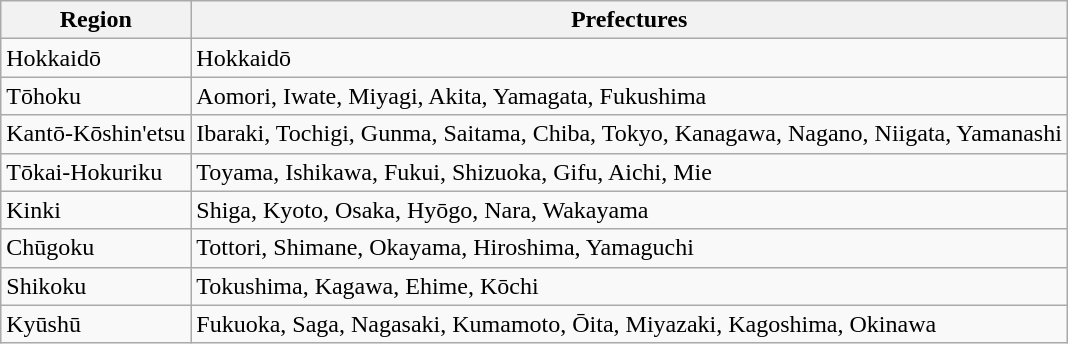<table class="wikitable">
<tr>
<th>Region</th>
<th>Prefectures</th>
</tr>
<tr>
<td>Hokkaidō</td>
<td>Hokkaidō</td>
</tr>
<tr>
<td>Tōhoku</td>
<td>Aomori, Iwate, Miyagi, Akita, Yamagata, Fukushima</td>
</tr>
<tr>
<td>Kantō-Kōshin'etsu</td>
<td>Ibaraki, Tochigi, Gunma, Saitama, Chiba, Tokyo, Kanagawa, Nagano, Niigata, Yamanashi</td>
</tr>
<tr>
<td>Tōkai-Hokuriku</td>
<td>Toyama, Ishikawa, Fukui, Shizuoka, Gifu, Aichi, Mie</td>
</tr>
<tr>
<td>Kinki</td>
<td>Shiga, Kyoto, Osaka, Hyōgo, Nara, Wakayama</td>
</tr>
<tr>
<td>Chūgoku</td>
<td>Tottori, Shimane, Okayama, Hiroshima, Yamaguchi</td>
</tr>
<tr>
<td>Shikoku</td>
<td>Tokushima, Kagawa, Ehime, Kōchi</td>
</tr>
<tr>
<td>Kyūshū</td>
<td>Fukuoka, Saga, Nagasaki, Kumamoto, Ōita, Miyazaki, Kagoshima, Okinawa</td>
</tr>
</table>
